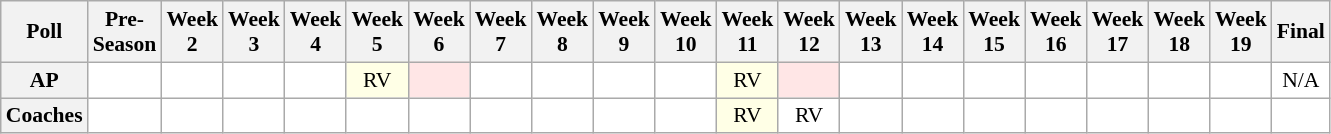<table class="wikitable" style="white-space:nowrap;font-size:90%">
<tr>
<th>Poll</th>
<th>Pre-<br>Season</th>
<th>Week<br>2</th>
<th>Week<br>3</th>
<th>Week<br>4</th>
<th>Week<br>5</th>
<th>Week<br>6</th>
<th>Week<br>7</th>
<th>Week<br>8</th>
<th>Week<br>9</th>
<th>Week<br>10</th>
<th>Week<br>11</th>
<th>Week<br>12</th>
<th>Week<br>13</th>
<th>Week<br>14</th>
<th>Week<br>15</th>
<th>Week<br>16</th>
<th>Week<br>17</th>
<th>Week<br>18</th>
<th>Week<br>19</th>
<th>Final</th>
</tr>
<tr style="text-align:center;">
<th>AP</th>
<td style="background:#FFF;"></td>
<td style="background:#FFF;"></td>
<td style="background:#FFF;"></td>
<td style="background:#FFF;"></td>
<td style="background:#FFFFE6;">RV</td>
<td style="background:#FFE6E6;"></td>
<td style="background:#FFF;"></td>
<td style="background:#FFF;"></td>
<td style="background:#FFF;"></td>
<td style="background:#FFF;"></td>
<td style="background:#FFFFE6;">RV</td>
<td style="background:#FFE6E6;"></td>
<td style="background:#FFF;"></td>
<td style="background:#FFF;"></td>
<td style="background:#FFF;"></td>
<td style="background:#FFF;"></td>
<td style="background:#FFF;"></td>
<td style="background:#FFF;"></td>
<td style="background:#FFF;"></td>
<td style="background:#FFF;">N/A</td>
</tr>
<tr style="text-align:center;">
<th>Coaches</th>
<td style="background:#FFF;"></td>
<td style="background:#FFF;"></td>
<td style="background:#FFF;"></td>
<td style="background:#FFF;"></td>
<td style="background:#FFF;"></td>
<td style="background:#FFF;"></td>
<td style="background:#FFF;"></td>
<td style="background:#FFF;"></td>
<td style="background:#FFF;"></td>
<td style="background:#FFF;"></td>
<td style="background:#FFFFE6;">RV</td>
<td style="background:#FFF;">RV</td>
<td style="background:#FFF;"></td>
<td style="background:#FFF;"></td>
<td style="background:#FFF;"></td>
<td style="background:#FFF;"></td>
<td style="background:#FFF;"></td>
<td style="background:#FFF;"></td>
<td style="background:#FFF;"></td>
<td style="background:#FFF;"></td>
</tr>
</table>
